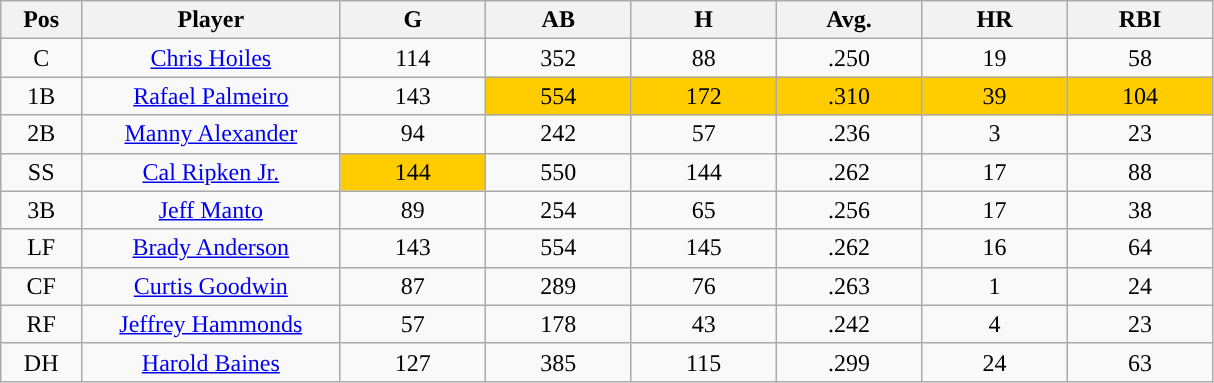<table class="wikitable sortable">
<tr>
<th bgcolor="#DDDDFF" width="5%">Pos</th>
<th bgcolor="#DDDDFF" width="16%">Player</th>
<th bgcolor="#DDDDFF" width="9%">G</th>
<th bgcolor="#DDDDFF" width="9%">AB</th>
<th bgcolor="#DDDDFF" width="9%">H</th>
<th bgcolor="#DDDDFF" width="9%">Avg.</th>
<th bgcolor="#DDDDFF" width="9%">HR</th>
<th bgcolor="#DDDDFF" width="9%">RBI</th>
</tr>
<tr align="center">
<td>C</td>
<td><a href='#'>Chris Hoiles</a></td>
<td>114</td>
<td>352</td>
<td>88</td>
<td>.250</td>
<td>19</td>
<td>58</td>
</tr>
<tr align=center>
<td>1B</td>
<td><a href='#'>Rafael Palmeiro</a></td>
<td>143</td>
<td style="background:#fc0;">554</td>
<td style="background:#fc0;">172</td>
<td style="background:#fc0;">.310</td>
<td style="background:#fc0;">39</td>
<td style="background:#fc0;">104</td>
</tr>
<tr align=center>
<td>2B</td>
<td><a href='#'>Manny Alexander</a></td>
<td>94</td>
<td>242</td>
<td>57</td>
<td>.236</td>
<td>3</td>
<td>23</td>
</tr>
<tr align=center>
<td>SS</td>
<td><a href='#'>Cal Ripken Jr.</a></td>
<td style="background:#fc0;">144</td>
<td>550</td>
<td>144</td>
<td>.262</td>
<td>17</td>
<td>88</td>
</tr>
<tr align="center">
<td>3B</td>
<td><a href='#'>Jeff Manto</a></td>
<td>89</td>
<td>254</td>
<td>65</td>
<td>.256</td>
<td>17</td>
<td>38</td>
</tr>
<tr align=center>
<td>LF</td>
<td><a href='#'>Brady Anderson</a></td>
<td>143</td>
<td>554</td>
<td>145</td>
<td>.262</td>
<td>16</td>
<td>64</td>
</tr>
<tr align=center>
<td>CF</td>
<td><a href='#'>Curtis Goodwin</a></td>
<td>87</td>
<td>289</td>
<td>76</td>
<td>.263</td>
<td>1</td>
<td>24</td>
</tr>
<tr align=center>
<td>RF</td>
<td><a href='#'>Jeffrey Hammonds</a></td>
<td>57</td>
<td>178</td>
<td>43</td>
<td>.242</td>
<td>4</td>
<td>23</td>
</tr>
<tr align=center>
<td>DH</td>
<td><a href='#'>Harold Baines</a></td>
<td>127</td>
<td>385</td>
<td>115</td>
<td>.299</td>
<td>24</td>
<td>63</td>
</tr>
</table>
